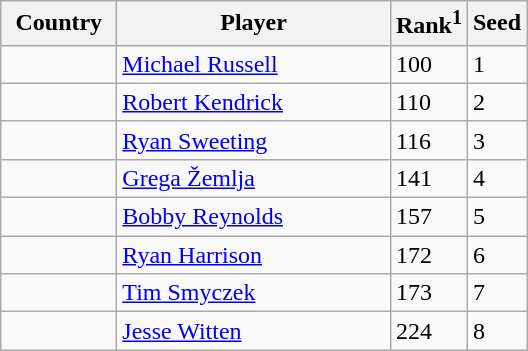<table class="sortable wikitable">
<tr>
<th width="70">Country</th>
<th width="175">Player</th>
<th>Rank<sup>1</sup></th>
<th>Seed</th>
</tr>
<tr>
<td></td>
<td><a href='#'>Michael Russell</a></td>
<td>100</td>
<td>1</td>
</tr>
<tr>
<td></td>
<td><a href='#'>Robert Kendrick</a></td>
<td>110</td>
<td>2</td>
</tr>
<tr>
<td></td>
<td><a href='#'>Ryan Sweeting</a></td>
<td>116</td>
<td>3</td>
</tr>
<tr>
<td></td>
<td><a href='#'>Grega Žemlja</a></td>
<td>141</td>
<td>4</td>
</tr>
<tr>
<td></td>
<td><a href='#'>Bobby Reynolds</a></td>
<td>157</td>
<td>5</td>
</tr>
<tr>
<td></td>
<td><a href='#'>Ryan Harrison</a></td>
<td>172</td>
<td>6</td>
</tr>
<tr>
<td></td>
<td><a href='#'>Tim Smyczek</a></td>
<td>173</td>
<td>7</td>
</tr>
<tr>
<td></td>
<td><a href='#'>Jesse Witten</a></td>
<td>224</td>
<td>8</td>
</tr>
</table>
